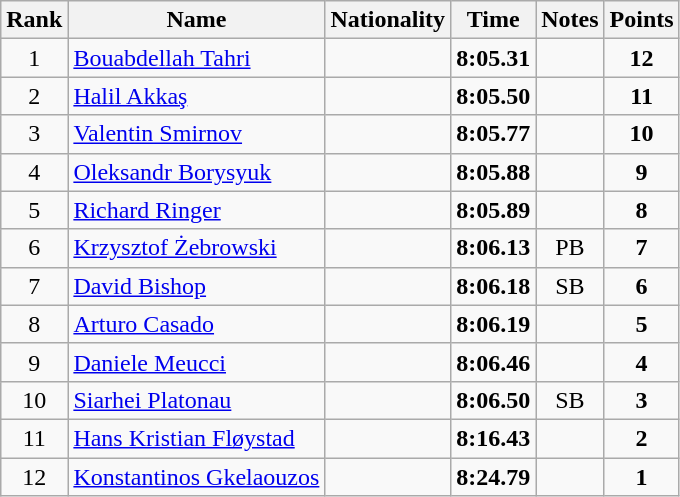<table class="wikitable sortable" style="text-align:center">
<tr>
<th>Rank</th>
<th>Name</th>
<th>Nationality</th>
<th>Time</th>
<th>Notes</th>
<th>Points</th>
</tr>
<tr>
<td>1</td>
<td align=left><a href='#'>Bouabdellah Tahri</a></td>
<td align=left></td>
<td><strong>8:05.31</strong></td>
<td></td>
<td><strong>12</strong></td>
</tr>
<tr>
<td>2</td>
<td align=left><a href='#'>Halil Akkaş</a></td>
<td align=left></td>
<td><strong>8:05.50</strong></td>
<td></td>
<td><strong>11</strong></td>
</tr>
<tr>
<td>3</td>
<td align=left><a href='#'>Valentin Smirnov</a></td>
<td align=left></td>
<td><strong>8:05.77</strong></td>
<td></td>
<td><strong>10</strong></td>
</tr>
<tr>
<td>4</td>
<td align=left><a href='#'>Oleksandr Borysyuk</a></td>
<td align=left></td>
<td><strong>8:05.88</strong></td>
<td></td>
<td><strong>9</strong></td>
</tr>
<tr>
<td>5</td>
<td align=left><a href='#'>Richard Ringer</a></td>
<td align=left></td>
<td><strong>8:05.89</strong></td>
<td></td>
<td><strong>8</strong></td>
</tr>
<tr>
<td>6</td>
<td align=left><a href='#'>Krzysztof Żebrowski</a></td>
<td align=left></td>
<td><strong>8:06.13</strong></td>
<td>PB</td>
<td><strong>7</strong></td>
</tr>
<tr>
<td>7</td>
<td align=left><a href='#'>David Bishop</a></td>
<td align=left></td>
<td><strong>8:06.18</strong></td>
<td>SB</td>
<td><strong>6</strong></td>
</tr>
<tr>
<td>8</td>
<td align=left><a href='#'>Arturo Casado</a></td>
<td align=left></td>
<td><strong>8:06.19</strong></td>
<td></td>
<td><strong>5</strong></td>
</tr>
<tr>
<td>9</td>
<td align=left><a href='#'>Daniele Meucci</a></td>
<td align=left></td>
<td><strong>8:06.46</strong></td>
<td></td>
<td><strong>4</strong></td>
</tr>
<tr>
<td>10</td>
<td align=left><a href='#'>Siarhei Platonau</a></td>
<td align=left></td>
<td><strong>8:06.50</strong></td>
<td>SB</td>
<td><strong>3</strong></td>
</tr>
<tr>
<td>11</td>
<td align=left><a href='#'>Hans Kristian Fløystad</a></td>
<td align=left></td>
<td><strong>8:16.43</strong></td>
<td></td>
<td><strong>2</strong></td>
</tr>
<tr>
<td>12</td>
<td align=left><a href='#'>Konstantinos Gkelaouzos</a></td>
<td align=left></td>
<td><strong>8:24.79</strong></td>
<td></td>
<td><strong>1</strong></td>
</tr>
</table>
